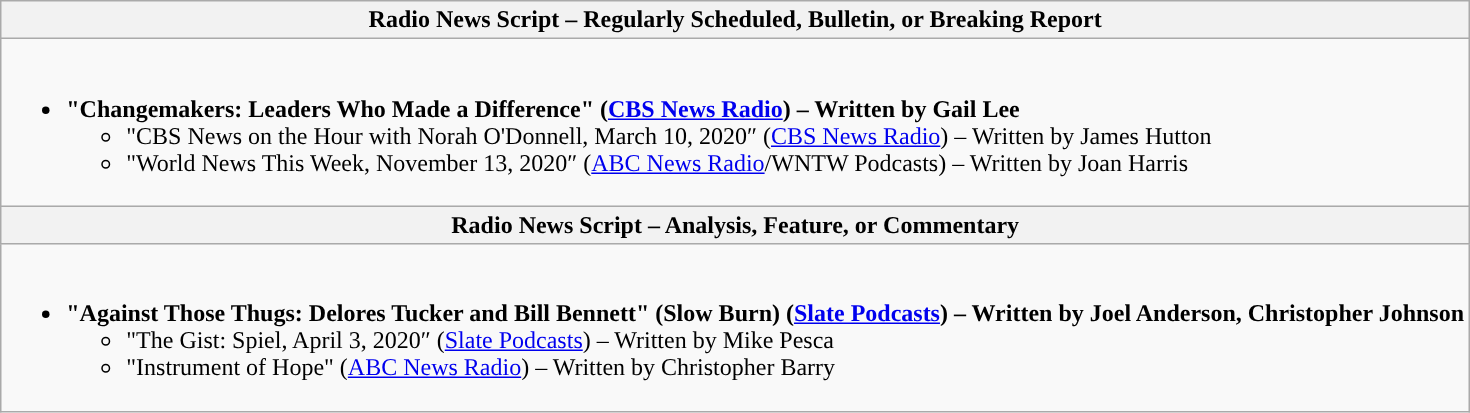<table class=wikitable style="width=100%">
<tr>
<th colspan="2" style="background:">Radio News Script – Regularly Scheduled, Bulletin, or Breaking Report</th>
</tr>
<tr>
<td colspan="2" style="vertical-align:top;"><br><ul><li><strong>"Changemakers: Leaders Who Made a Difference" (<a href='#'>CBS News Radio</a>) – Written by Gail Lee</strong><ul><li>"CBS News on the Hour with Norah O'Donnell, March 10, 2020″ (<a href='#'>CBS News Radio</a>) – Written by James Hutton</li><li>"World News This Week, November 13, 2020″ (<a href='#'>ABC News Radio</a>/WNTW Podcasts) – Written by Joan Harris</li></ul></li></ul></td>
</tr>
<tr>
<th colspan="2" style="background:">Radio News Script – Analysis, Feature, or Commentary</th>
</tr>
<tr>
<td colspan="2" style="vertical-align:top;"><br><ul><li><strong>"Against Those Thugs: Delores Tucker and Bill Bennett" (Slow Burn) (<a href='#'>Slate Podcasts</a>) – Written by Joel Anderson, Christopher Johnson</strong><ul><li>"The Gist: Spiel, April 3, 2020″ (<a href='#'>Slate Podcasts</a>) – Written by Mike Pesca</li><li>"Instrument of Hope" (<a href='#'>ABC News Radio</a>) – Written by Christopher Barry</li></ul></li></ul></td>
</tr>
</table>
